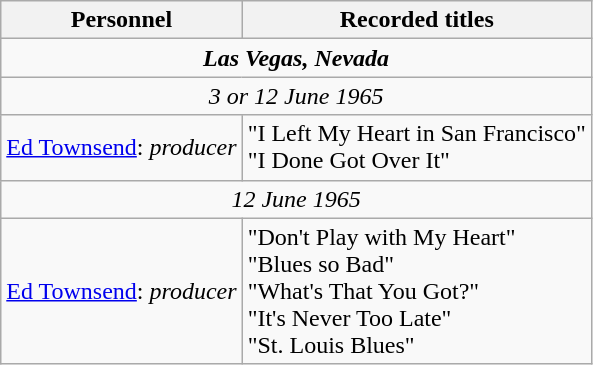<table class="wikitable">
<tr>
<th>Personnel</th>
<th>Recorded titles</th>
</tr>
<tr>
<td colspan="2" align=center><strong><em>Las Vegas, Nevada</em></strong></td>
</tr>
<tr>
<td colspan="2" align=center><em>3 or 12 June 1965</em></td>
</tr>
<tr>
<td><a href='#'>Ed Townsend</a>: <em>producer</em></td>
<td>"I Left My Heart in San Francisco"<br>"I Done Got Over It"</td>
</tr>
<tr>
<td colspan="2" align=center><em>12 June 1965</em></td>
</tr>
<tr>
<td><a href='#'>Ed Townsend</a>: <em>producer</em></td>
<td>"Don't Play with My Heart"<br>"Blues so Bad"<br>"What's That You Got?"<br>"It's Never Too Late"<br>"St. Louis Blues"</td>
</tr>
</table>
